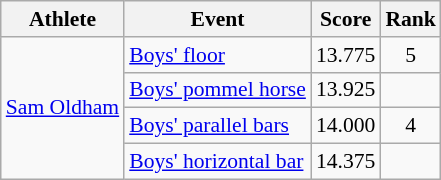<table class="wikitable" border="1" style="font-size:90%">
<tr>
<th>Athlete</th>
<th>Event</th>
<th>Score</th>
<th>Rank</th>
</tr>
<tr>
<td rowspan=4><a href='#'>Sam Oldham</a></td>
<td><a href='#'>Boys' floor</a></td>
<td align=center>13.775</td>
<td align=center>5</td>
</tr>
<tr>
<td><a href='#'>Boys' pommel horse</a></td>
<td align=center>13.925</td>
<td align=center></td>
</tr>
<tr>
<td><a href='#'>Boys' parallel bars</a></td>
<td align=center>14.000</td>
<td align=center>4</td>
</tr>
<tr>
<td><a href='#'>Boys' horizontal bar</a></td>
<td align=center>14.375</td>
<td align=center></td>
</tr>
</table>
